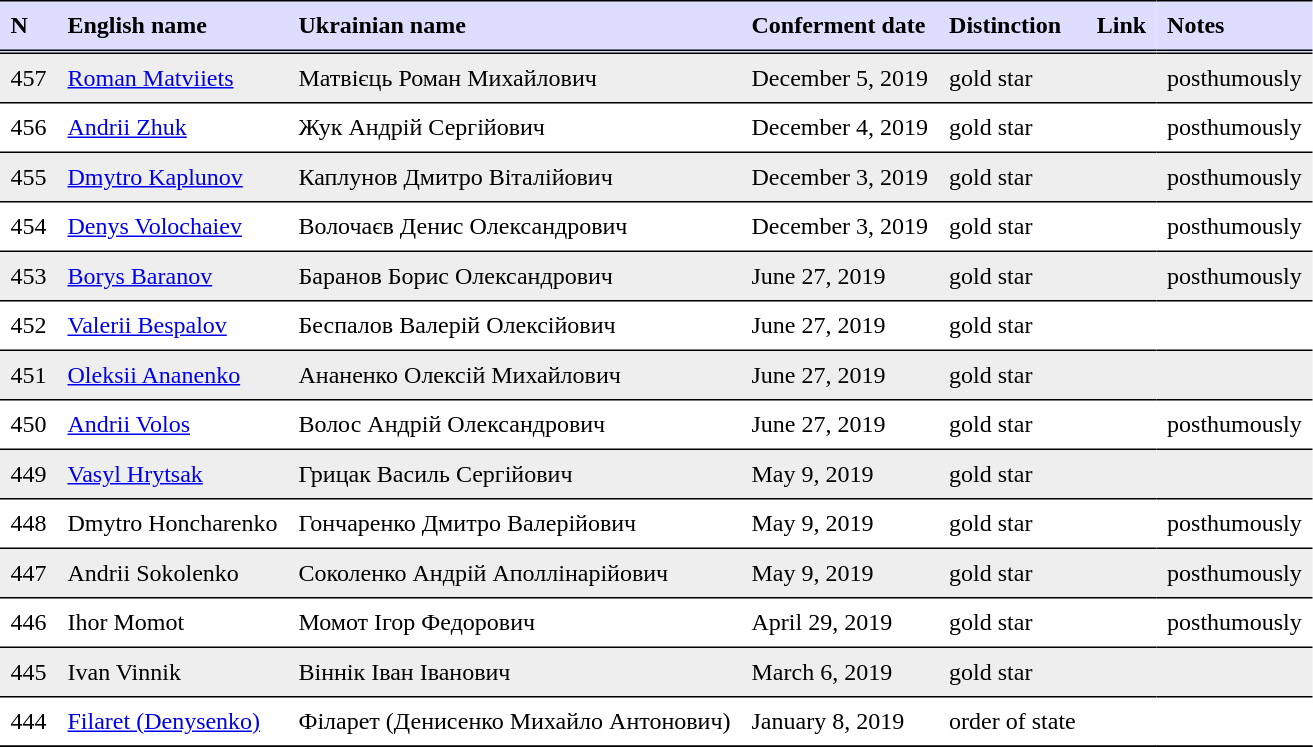<table border=1 cellspacing=0 cellpadding=7 style="border-collapse:collapse; border:0 none;" frame=void rules=rows>
<tr valign=bottom style="border-bottom:3px double black;background:#ddddff;">
<th align=left>N</th>
<th align=left>English name</th>
<th align=left>Ukrainian name</th>
<th align=left>Conferment date</th>
<th align=left>Distinction</th>
<th align=left>Link</th>
<th align=left>Notes</th>
</tr>
<tr valign=top style="border-bottom:1px solid black;background:#eee;">
<td>457</td>
<td><a href='#'>Roman Matviiets</a></td>
<td>Матвієць Роман Михайлович</td>
<td>December 5, 2019</td>
<td>gold star</td>
<td></td>
<td>posthumously</td>
</tr>
<tr valign=top style="border-bottom:1px solid black;">
<td>456</td>
<td><a href='#'>Andrii Zhuk</a></td>
<td>Жук Андрій Сергійович</td>
<td>December 4, 2019</td>
<td>gold star</td>
<td></td>
<td>posthumously</td>
</tr>
<tr valign=top style="border-bottom:1px solid black;background:#eee;">
<td>455</td>
<td><a href='#'>Dmytro Kaplunov</a></td>
<td>Каплунов Дмитро Віталійович</td>
<td>December 3, 2019</td>
<td>gold star</td>
<td></td>
<td>posthumously</td>
</tr>
<tr valign=top style="border-bottom:1px solid black;">
<td>454</td>
<td><a href='#'>Denys Volochaiev</a></td>
<td>Волочаєв Денис Олександрович</td>
<td>December 3, 2019</td>
<td>gold star</td>
<td></td>
<td>posthumously</td>
</tr>
<tr valign=top style="border-bottom:1px solid black;background:#eee;">
<td>453</td>
<td><a href='#'>Borys Baranov</a></td>
<td>Баранов Борис Олександрович</td>
<td>June 27, 2019</td>
<td>gold star</td>
<td></td>
<td>posthumously</td>
</tr>
<tr valign=top style="border-bottom:1px solid black;">
<td>452</td>
<td><a href='#'>Valerii Bespalov</a></td>
<td>Беспалов Валерій Олексійович</td>
<td>June 27, 2019</td>
<td>gold star</td>
<td></td>
<td></td>
</tr>
<tr valign=top style="border-bottom:1px solid black;background:#eee;">
<td>451</td>
<td><a href='#'>Oleksii Ananenko</a></td>
<td>Ананенко Олексій Михайлович</td>
<td>June 27, 2019</td>
<td>gold star</td>
<td></td>
<td></td>
</tr>
<tr valign=top style="border-bottom:1px solid black;">
<td>450</td>
<td><a href='#'>Andrii Volos</a></td>
<td>Волос Андрій Олександрович</td>
<td>June 27, 2019</td>
<td>gold star</td>
<td></td>
<td>posthumously</td>
</tr>
<tr valign=top style="border-bottom:1px solid black;background:#eee;">
<td>449</td>
<td><a href='#'>Vasyl Hrytsak</a></td>
<td>Грицак Василь Сергійович</td>
<td>May 9, 2019</td>
<td>gold star</td>
<td></td>
<td></td>
</tr>
<tr valign=top style="border-bottom:1px solid black;">
<td>448</td>
<td>Dmytro Honcharenko</td>
<td>Гончаренко Дмитро Валерійович</td>
<td>May 9, 2019</td>
<td>gold star</td>
<td></td>
<td>posthumously</td>
</tr>
<tr valign=top style="border-bottom:1px solid black;background:#eee;">
<td>447</td>
<td>Andrii Sokolenko</td>
<td>Соколенко Андрій Аполлінарійович</td>
<td>May 9, 2019</td>
<td>gold star</td>
<td></td>
<td>posthumously</td>
</tr>
<tr valign=top style="border-bottom:1px solid black;">
<td>446</td>
<td>Ihor Momot</td>
<td>Момот Ігор Федорович</td>
<td>April 29, 2019</td>
<td>gold star</td>
<td></td>
<td>posthumously</td>
</tr>
<tr valign=top style="border-bottom:1px solid black;background:#eee;">
<td>445</td>
<td>Ivan Vinnik</td>
<td>Віннік Іван Іванович</td>
<td>March 6, 2019</td>
<td>gold star</td>
<td></td>
<td></td>
</tr>
<tr valign=top style="border-bottom:1px solid black;">
<td>444</td>
<td><a href='#'>Filaret (Denysenko)</a></td>
<td>Філарет (Денисенко Михайло Антонович)</td>
<td>January 8, 2019</td>
<td>order of state</td>
<td></td>
<td></td>
</tr>
<tr valign=top style="border-bottom:1px solid black;background:#eee;">
</tr>
</table>
